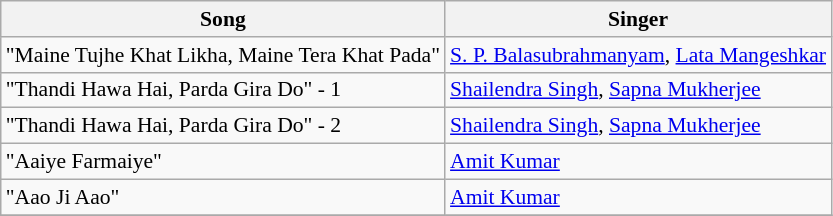<table class="wikitable" style="font-size:90%">
<tr>
<th>Song</th>
<th>Singer</th>
</tr>
<tr>
<td>"Maine Tujhe Khat Likha, Maine Tera Khat Pada"</td>
<td><a href='#'>S. P. Balasubrahmanyam</a>, <a href='#'>Lata Mangeshkar</a></td>
</tr>
<tr>
<td>"Thandi Hawa Hai, Parda Gira Do" - 1</td>
<td><a href='#'>Shailendra Singh</a>, <a href='#'>Sapna Mukherjee</a></td>
</tr>
<tr>
<td>"Thandi Hawa Hai, Parda Gira Do" - 2</td>
<td><a href='#'>Shailendra Singh</a>, <a href='#'>Sapna Mukherjee</a></td>
</tr>
<tr>
<td>"Aaiye Farmaiye"</td>
<td><a href='#'>Amit Kumar</a></td>
</tr>
<tr>
<td>"Aao Ji Aao"</td>
<td><a href='#'>Amit Kumar</a></td>
</tr>
<tr>
</tr>
</table>
